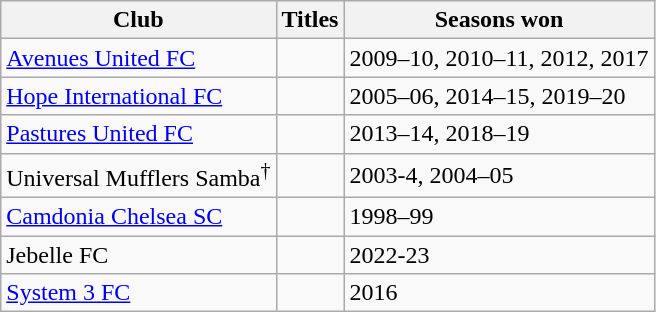<table class="wikitable sortable plainrowheaders">
<tr>
<th scope=col>Club</th>
<th scope=col>Titles</th>
<th scope=col>Seasons won</th>
</tr>
<tr>
<td><a href='#'>Avenues United FC</a></td>
<td></td>
<td>2009–10, 2010–11, 2012, 2017</td>
</tr>
<tr>
<td><a href='#'>Hope International FC</a></td>
<td></td>
<td>2005–06, 2014–15, 2019–20</td>
</tr>
<tr>
<td><a href='#'>Pastures United FC</a></td>
<td></td>
<td>2013–14, 2018–19</td>
</tr>
<tr>
<td>Universal Mufflers Samba<sup>†</sup></td>
<td></td>
<td>2003-4, 2004–05</td>
</tr>
<tr>
<td><a href='#'>Camdonia Chelsea SC</a></td>
<td></td>
<td>1998–99</td>
</tr>
<tr>
<td>Jebelle FC</td>
<td></td>
<td>2022-23</td>
</tr>
<tr>
<td><a href='#'>System 3 FC</a></td>
<td></td>
<td>2016</td>
</tr>
</table>
